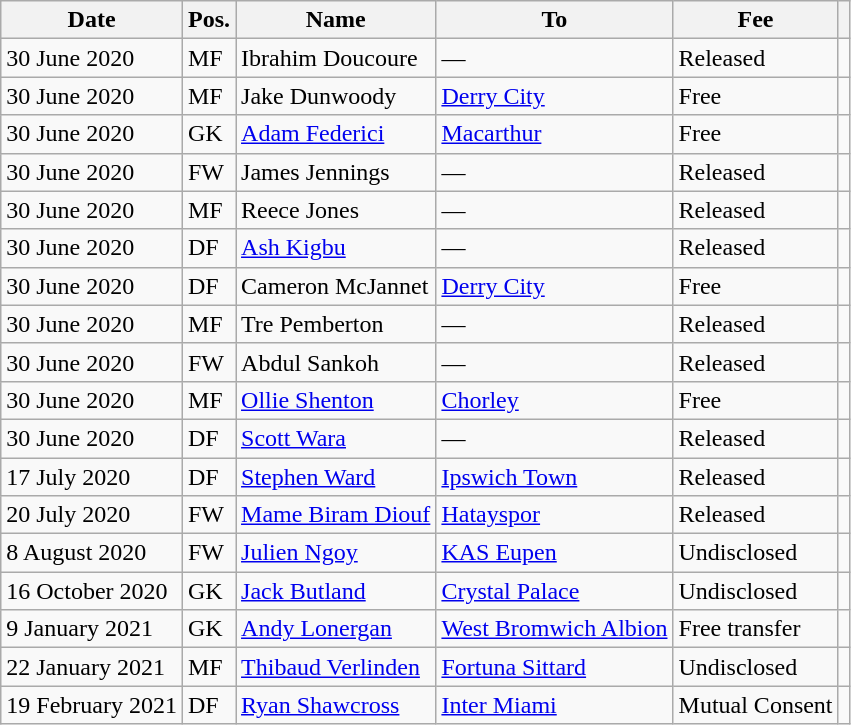<table class="wikitable">
<tr>
<th>Date</th>
<th>Pos.</th>
<th>Name</th>
<th>To</th>
<th>Fee</th>
<th></th>
</tr>
<tr>
<td>30 June 2020</td>
<td>MF</td>
<td> Ibrahim Doucoure</td>
<td>—</td>
<td>Released</td>
<td></td>
</tr>
<tr>
<td>30 June 2020</td>
<td>MF</td>
<td> Jake Dunwoody</td>
<td> <a href='#'>Derry City</a></td>
<td>Free</td>
<td></td>
</tr>
<tr>
<td>30 June 2020</td>
<td>GK</td>
<td> <a href='#'>Adam Federici</a></td>
<td> <a href='#'>Macarthur</a></td>
<td>Free</td>
<td></td>
</tr>
<tr>
<td>30 June 2020</td>
<td>FW</td>
<td> James Jennings</td>
<td>—</td>
<td>Released</td>
<td></td>
</tr>
<tr>
<td>30 June 2020</td>
<td>MF</td>
<td> Reece Jones</td>
<td>—</td>
<td>Released</td>
<td></td>
</tr>
<tr>
<td>30 June 2020</td>
<td>DF</td>
<td> <a href='#'>Ash Kigbu</a></td>
<td>—</td>
<td>Released</td>
<td></td>
</tr>
<tr>
<td>30 June 2020</td>
<td>DF</td>
<td> Cameron McJannet</td>
<td> <a href='#'>Derry City</a></td>
<td>Free</td>
<td></td>
</tr>
<tr>
<td>30 June 2020</td>
<td>MF</td>
<td> Tre Pemberton</td>
<td>—</td>
<td>Released</td>
<td></td>
</tr>
<tr>
<td>30 June 2020</td>
<td>FW</td>
<td> Abdul Sankoh</td>
<td>—</td>
<td>Released</td>
<td></td>
</tr>
<tr>
<td>30 June 2020</td>
<td>MF</td>
<td> <a href='#'>Ollie Shenton</a></td>
<td> <a href='#'>Chorley</a></td>
<td>Free</td>
<td></td>
</tr>
<tr>
<td>30 June 2020</td>
<td>DF</td>
<td> <a href='#'>Scott Wara</a></td>
<td>—</td>
<td>Released</td>
<td></td>
</tr>
<tr>
<td>17 July 2020</td>
<td>DF</td>
<td> <a href='#'>Stephen Ward</a></td>
<td> <a href='#'>Ipswich Town</a></td>
<td>Released</td>
<td></td>
</tr>
<tr>
<td>20 July 2020</td>
<td>FW</td>
<td> <a href='#'>Mame Biram Diouf</a></td>
<td> <a href='#'>Hatayspor</a></td>
<td>Released</td>
<td></td>
</tr>
<tr>
<td>8 August 2020</td>
<td>FW</td>
<td> <a href='#'>Julien Ngoy</a></td>
<td> <a href='#'>KAS Eupen</a></td>
<td>Undisclosed</td>
<td></td>
</tr>
<tr>
<td>16 October 2020</td>
<td>GK</td>
<td> <a href='#'>Jack Butland</a></td>
<td> <a href='#'>Crystal Palace</a></td>
<td>Undisclosed</td>
<td></td>
</tr>
<tr>
<td>9 January 2021</td>
<td>GK</td>
<td> <a href='#'>Andy Lonergan</a></td>
<td> <a href='#'>West Bromwich Albion</a></td>
<td>Free transfer</td>
<td></td>
</tr>
<tr>
<td>22 January 2021</td>
<td>MF</td>
<td> <a href='#'>Thibaud Verlinden</a></td>
<td> <a href='#'>Fortuna Sittard</a></td>
<td>Undisclosed</td>
<td></td>
</tr>
<tr>
<td>19 February 2021</td>
<td>DF</td>
<td> <a href='#'>Ryan Shawcross</a></td>
<td> <a href='#'>Inter Miami</a></td>
<td>Mutual Consent</td>
<td></td>
</tr>
</table>
